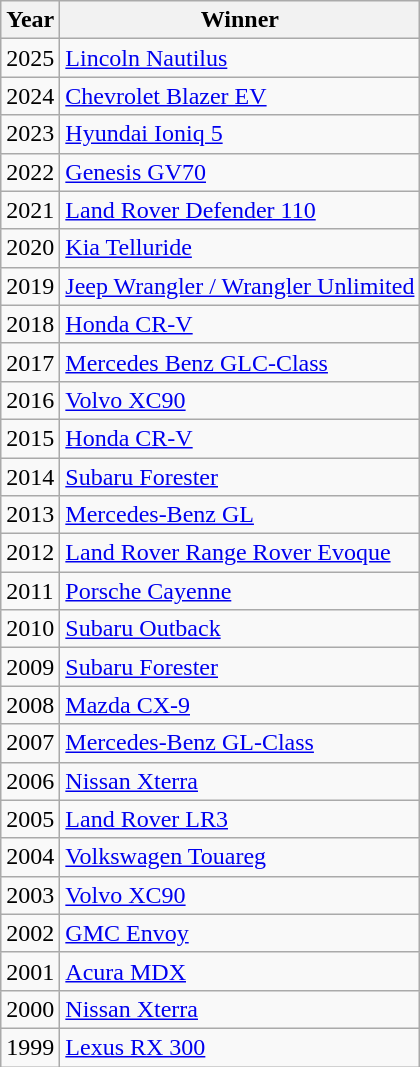<table class="wikitable sortable">
<tr>
<th>Year</th>
<th>Winner</th>
</tr>
<tr>
<td>2025</td>
<td><a href='#'>Lincoln Nautilus</a></td>
</tr>
<tr>
<td>2024</td>
<td><a href='#'>Chevrolet Blazer EV</a></td>
</tr>
<tr>
<td>2023</td>
<td><a href='#'>Hyundai Ioniq 5</a></td>
</tr>
<tr>
<td>2022</td>
<td><a href='#'>Genesis GV70</a></td>
</tr>
<tr>
<td>2021</td>
<td><a href='#'>Land Rover Defender 110</a></td>
</tr>
<tr>
<td>2020</td>
<td><a href='#'>Kia Telluride</a></td>
</tr>
<tr>
<td>2019</td>
<td><a href='#'>Jeep Wrangler / Wrangler Unlimited</a></td>
</tr>
<tr>
<td>2018</td>
<td><a href='#'>Honda CR-V</a></td>
</tr>
<tr>
<td>2017</td>
<td><a href='#'>Mercedes Benz GLC-Class</a></td>
</tr>
<tr>
<td>2016</td>
<td><a href='#'>Volvo XC90</a></td>
</tr>
<tr>
<td>2015</td>
<td><a href='#'>Honda CR-V</a></td>
</tr>
<tr>
<td>2014</td>
<td><a href='#'>Subaru Forester</a></td>
</tr>
<tr>
<td>2013</td>
<td><a href='#'>Mercedes-Benz GL</a></td>
</tr>
<tr>
<td>2012</td>
<td><a href='#'>Land Rover Range Rover Evoque</a></td>
</tr>
<tr>
<td>2011</td>
<td><a href='#'>Porsche Cayenne</a></td>
</tr>
<tr>
<td>2010</td>
<td><a href='#'>Subaru Outback</a></td>
</tr>
<tr>
<td>2009</td>
<td><a href='#'>Subaru Forester</a></td>
</tr>
<tr>
<td>2008</td>
<td><a href='#'>Mazda CX-9</a></td>
</tr>
<tr>
<td>2007</td>
<td><a href='#'>Mercedes-Benz GL-Class</a></td>
</tr>
<tr>
<td>2006</td>
<td><a href='#'>Nissan Xterra</a></td>
</tr>
<tr>
<td>2005</td>
<td><a href='#'>Land Rover LR3</a></td>
</tr>
<tr>
<td>2004</td>
<td><a href='#'>Volkswagen Touareg</a></td>
</tr>
<tr>
<td>2003</td>
<td><a href='#'>Volvo XC90</a></td>
</tr>
<tr>
<td>2002</td>
<td><a href='#'>GMC Envoy</a></td>
</tr>
<tr>
<td>2001</td>
<td><a href='#'>Acura MDX</a></td>
</tr>
<tr>
<td>2000</td>
<td><a href='#'>Nissan Xterra</a></td>
</tr>
<tr>
<td>1999</td>
<td><a href='#'>Lexus RX 300</a></td>
</tr>
</table>
